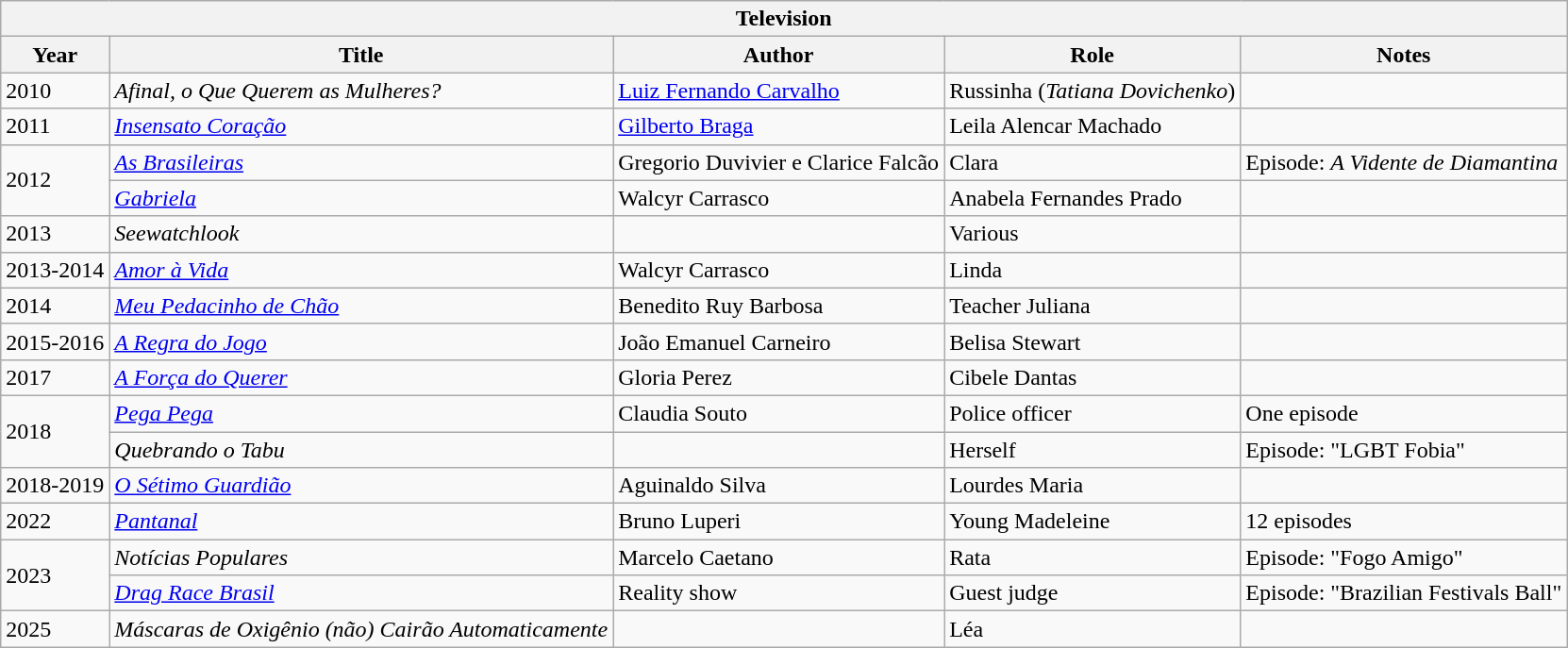<table class="wikitable">
<tr>
<th colspan="5">Television</th>
</tr>
<tr>
<th>Year</th>
<th>Title</th>
<th>Author</th>
<th>Role</th>
<th>Notes</th>
</tr>
<tr>
<td>2010</td>
<td><em>Afinal, o Que Querem as Mulheres?</em></td>
<td><a href='#'>Luiz Fernando Carvalho</a></td>
<td>Russinha (<em>Tatiana Dovichenko</em>)</td>
<td></td>
</tr>
<tr>
<td>2011</td>
<td><em><a href='#'>Insensato Coração</a></em></td>
<td><a href='#'>Gilberto Braga</a></td>
<td>Leila Alencar Machado</td>
<td></td>
</tr>
<tr>
<td rowspan="2">2012</td>
<td><em><a href='#'>As Brasileiras</a></em></td>
<td>Gregorio Duvivier e Clarice Falcão</td>
<td>Clara</td>
<td>Episode: <em>A Vidente de Diamantina</em> </td>
</tr>
<tr>
<td><em><a href='#'>Gabriela</a></em></td>
<td>Walcyr Carrasco</td>
<td>Anabela Fernandes Prado</td>
<td></td>
</tr>
<tr>
<td>2013</td>
<td><em>Seewatchlook</em></td>
<td></td>
<td>Various</td>
<td></td>
</tr>
<tr>
<td>2013-2014</td>
<td><em><a href='#'>Amor à Vida</a></em></td>
<td>Walcyr Carrasco</td>
<td>Linda</td>
<td></td>
</tr>
<tr>
<td>2014</td>
<td><em><a href='#'>Meu Pedacinho de Chão</a></em></td>
<td>Benedito Ruy Barbosa</td>
<td>Teacher Juliana</td>
<td></td>
</tr>
<tr>
<td>2015-2016</td>
<td><em><a href='#'>A Regra do Jogo</a></em></td>
<td>João Emanuel Carneiro</td>
<td>Belisa Stewart</td>
<td></td>
</tr>
<tr>
<td>2017</td>
<td><em><a href='#'>A Força do Querer</a></em></td>
<td>Gloria Perez</td>
<td>Cibele Dantas</td>
<td></td>
</tr>
<tr>
<td rowspan="2">2018</td>
<td><em><a href='#'>Pega Pega</a></em></td>
<td>Claudia Souto</td>
<td>Police officer</td>
<td>One episode </td>
</tr>
<tr>
<td><em>Quebrando o Tabu</em></td>
<td></td>
<td>Herself</td>
<td>Episode: "LGBT Fobia"</td>
</tr>
<tr>
<td>2018-2019</td>
<td><em><a href='#'>O Sétimo Guardião</a></em></td>
<td>Aguinaldo Silva</td>
<td>Lourdes Maria</td>
<td></td>
</tr>
<tr>
<td>2022</td>
<td><a href='#'><em>Pantanal</em></a></td>
<td>Bruno Luperi</td>
<td>Young Madeleine</td>
<td>12 episodes</td>
</tr>
<tr>
<td rowspan="2">2023</td>
<td><em>Notícias Populares</em></td>
<td>Marcelo Caetano</td>
<td>Rata</td>
<td>Episode: "Fogo Amigo"</td>
</tr>
<tr>
<td><em><a href='#'>Drag Race Brasil</a></em></td>
<td>Reality show</td>
<td>Guest judge</td>
<td>Episode: "Brazilian Festivals Ball"</td>
</tr>
<tr>
<td>2025</td>
<td><em>Máscaras de Oxigênio (não) Cairão Automaticamente</em></td>
<td></td>
<td>Léa</td>
<td></td>
</tr>
</table>
